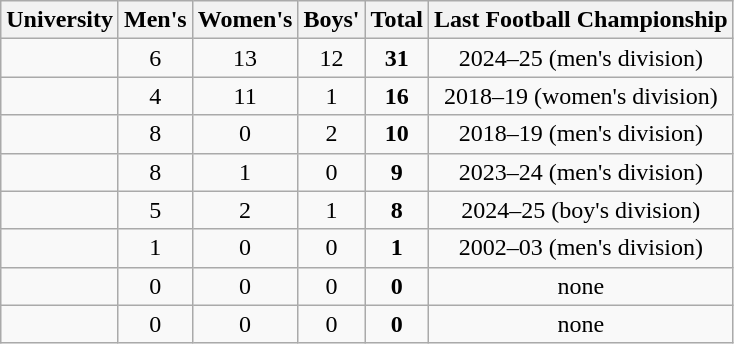<table class="wikitable sortable">
<tr>
<th>University</th>
<th>Men's</th>
<th>Women's</th>
<th>Boys'</th>
<th>Total</th>
<th>Last Football Championship</th>
</tr>
<tr align="center">
<td align="left"><strong></strong></td>
<td>6</td>
<td>13</td>
<td>12</td>
<td><strong>31</strong></td>
<td>2024–25 (men's division)</td>
</tr>
<tr align="center">
<td align="left"><strong></strong></td>
<td>4</td>
<td>11</td>
<td>1</td>
<td><strong>16</strong></td>
<td>2018–19 (women's division)</td>
</tr>
<tr align="center">
<td align="left"><strong></strong></td>
<td>8</td>
<td>0</td>
<td>2</td>
<td><strong>10</strong></td>
<td>2018–19 (men's division)</td>
</tr>
<tr align="center">
<td align="left"><strong></strong></td>
<td>8</td>
<td>1</td>
<td>0</td>
<td><strong>9</strong></td>
<td>2023–24 (men's division)</td>
</tr>
<tr align="center">
<td align="left"><strong></strong></td>
<td>5</td>
<td>2</td>
<td>1</td>
<td><strong>8</strong></td>
<td>2024–25 (boy's division)</td>
</tr>
<tr align="center">
<td align="left"><strong></strong></td>
<td>1</td>
<td>0</td>
<td>0</td>
<td><strong>1</strong></td>
<td>2002–03 (men's division)</td>
</tr>
<tr align="center">
<td align="left"><strong></strong></td>
<td>0</td>
<td>0</td>
<td>0</td>
<td><strong>0</strong></td>
<td>none</td>
</tr>
<tr align="center">
<td align="left"><strong></strong></td>
<td>0</td>
<td>0</td>
<td>0</td>
<td><strong>0</strong></td>
<td>none</td>
</tr>
</table>
